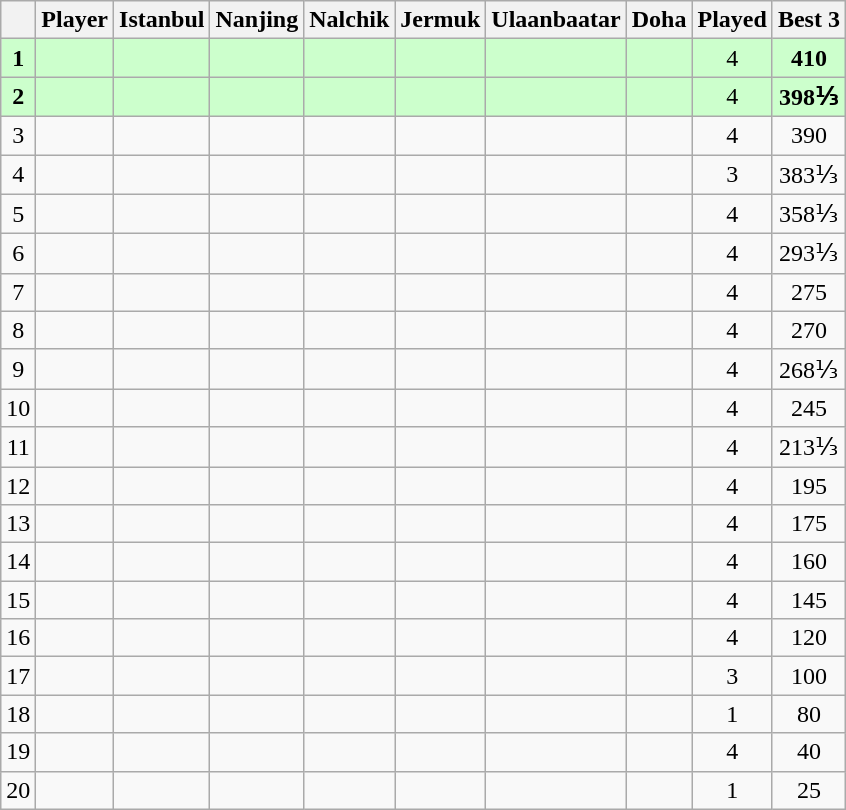<table class="wikitable sortable" style="text-align: center;">
<tr>
<th></th>
<th>Player</th>
<th>Istanbul</th>
<th>Nanjing</th>
<th>Nalchik</th>
<th>Jermuk</th>
<th>Ulaanbaatar</th>
<th>Doha</th>
<th>Played</th>
<th data-sort-type="number">Best 3</th>
</tr>
<tr style="background:#ccffcc;">
<td><strong>1</strong></td>
<td align=left></td>
<td></td>
<td></td>
<td></td>
<td></td>
<td></td>
<td></td>
<td>4</td>
<td><strong>410</strong></td>
</tr>
<tr style="background:#ccffcc;">
<td><strong>2</strong></td>
<td align=left></td>
<td></td>
<td></td>
<td></td>
<td></td>
<td></td>
<td></td>
<td>4</td>
<td><strong>398⅓</strong></td>
</tr>
<tr>
<td>3</td>
<td align=left></td>
<td></td>
<td></td>
<td></td>
<td></td>
<td></td>
<td></td>
<td>4</td>
<td>390</td>
</tr>
<tr>
<td>4</td>
<td align=left></td>
<td></td>
<td></td>
<td></td>
<td></td>
<td></td>
<td></td>
<td>3</td>
<td>383⅓</td>
</tr>
<tr>
<td>5</td>
<td align=left></td>
<td></td>
<td></td>
<td></td>
<td></td>
<td></td>
<td></td>
<td>4</td>
<td>358⅓</td>
</tr>
<tr>
<td>6</td>
<td align=left></td>
<td></td>
<td></td>
<td></td>
<td></td>
<td></td>
<td></td>
<td>4</td>
<td>293⅓</td>
</tr>
<tr>
<td>7</td>
<td align=left></td>
<td></td>
<td></td>
<td></td>
<td></td>
<td></td>
<td></td>
<td>4</td>
<td>275</td>
</tr>
<tr>
<td>8</td>
<td align=left></td>
<td></td>
<td></td>
<td></td>
<td></td>
<td></td>
<td></td>
<td>4</td>
<td>270</td>
</tr>
<tr>
<td>9</td>
<td align=left></td>
<td></td>
<td></td>
<td></td>
<td></td>
<td></td>
<td></td>
<td>4</td>
<td>268⅓</td>
</tr>
<tr>
<td>10</td>
<td align=left></td>
<td></td>
<td></td>
<td></td>
<td></td>
<td></td>
<td></td>
<td>4</td>
<td>245</td>
</tr>
<tr>
<td>11</td>
<td align=left></td>
<td></td>
<td></td>
<td></td>
<td></td>
<td></td>
<td></td>
<td>4</td>
<td>213⅓</td>
</tr>
<tr>
<td>12</td>
<td align=left></td>
<td></td>
<td></td>
<td></td>
<td></td>
<td></td>
<td></td>
<td>4</td>
<td>195</td>
</tr>
<tr>
<td>13</td>
<td align=left></td>
<td></td>
<td></td>
<td></td>
<td></td>
<td></td>
<td></td>
<td>4</td>
<td>175</td>
</tr>
<tr>
<td>14</td>
<td align=left></td>
<td></td>
<td></td>
<td></td>
<td></td>
<td></td>
<td></td>
<td>4</td>
<td>160</td>
</tr>
<tr>
<td>15</td>
<td align=left></td>
<td></td>
<td></td>
<td></td>
<td></td>
<td></td>
<td></td>
<td>4</td>
<td>145</td>
</tr>
<tr>
<td>16</td>
<td align=left></td>
<td></td>
<td></td>
<td></td>
<td></td>
<td></td>
<td></td>
<td>4</td>
<td>120</td>
</tr>
<tr>
<td>17</td>
<td align=left></td>
<td></td>
<td></td>
<td></td>
<td></td>
<td></td>
<td></td>
<td>3</td>
<td>100</td>
</tr>
<tr>
<td>18</td>
<td align=left></td>
<td></td>
<td></td>
<td></td>
<td></td>
<td></td>
<td></td>
<td>1</td>
<td>80</td>
</tr>
<tr>
<td>19</td>
<td align=left></td>
<td></td>
<td></td>
<td></td>
<td></td>
<td></td>
<td></td>
<td>4</td>
<td>40</td>
</tr>
<tr>
<td>20</td>
<td align=left></td>
<td></td>
<td></td>
<td></td>
<td></td>
<td></td>
<td></td>
<td>1</td>
<td>25</td>
</tr>
</table>
